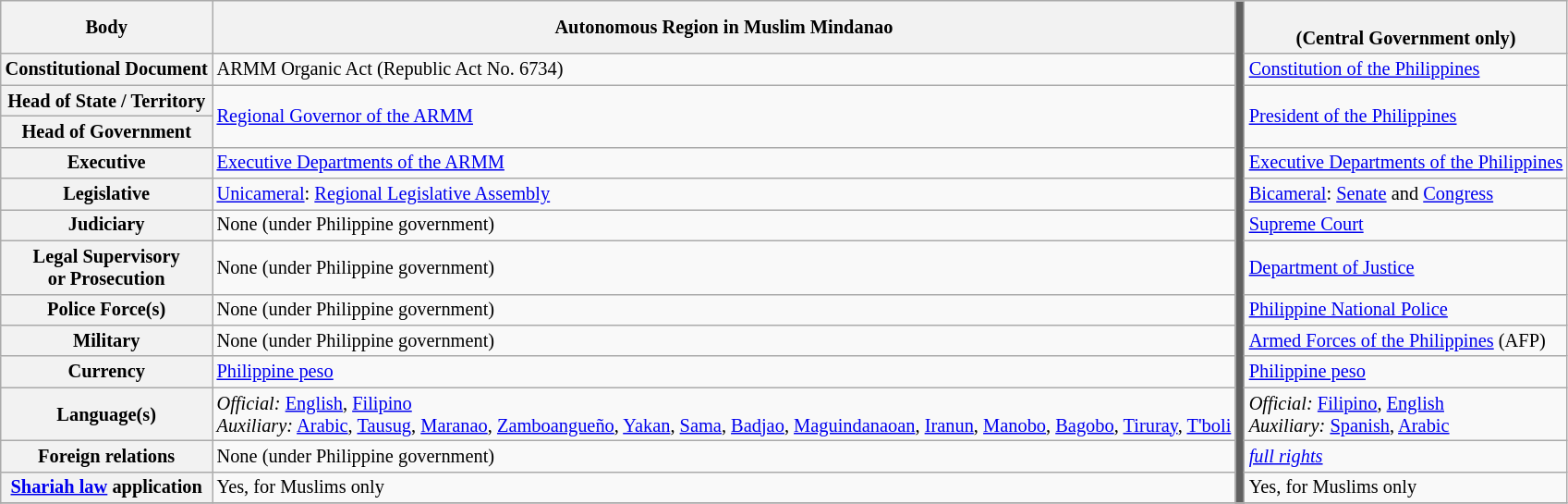<table class="wikitable" style="font-size: 85%;" align=center>
<tr>
<th>Body</th>
<th> Autonomous Region in Muslim Mindanao</th>
<td rowspan="17" bgcolor="#606060"></td>
<th><br>(Central Government only)</th>
</tr>
<tr>
<th>Constitutional Document</th>
<td>ARMM Organic Act (Republic Act No. 6734)</td>
<td><a href='#'>Constitution of the Philippines</a></td>
</tr>
<tr>
<th>Head of State / Territory</th>
<td rowspan=2><a href='#'>Regional Governor of the ARMM</a></td>
<td rowspan=2><a href='#'>President of the Philippines</a></td>
</tr>
<tr>
<th>Head of Government</th>
</tr>
<tr>
<th>Executive</th>
<td><a href='#'>Executive Departments of the ARMM</a></td>
<td><a href='#'>Executive Departments of the Philippines</a></td>
</tr>
<tr>
<th>Legislative</th>
<td><a href='#'>Unicameral</a>: <a href='#'>Regional Legislative Assembly</a></td>
<td><a href='#'>Bicameral</a>: <a href='#'>Senate</a> and <a href='#'>Congress</a></td>
</tr>
<tr>
<th>Judiciary</th>
<td>None (under Philippine government)</td>
<td><a href='#'>Supreme Court</a></td>
</tr>
<tr>
<th>Legal Supervisory<br>or Prosecution</th>
<td>None (under Philippine government)</td>
<td><a href='#'>Department of Justice</a></td>
</tr>
<tr>
<th>Police Force(s)</th>
<td>None (under Philippine government)</td>
<td><a href='#'>Philippine National Police</a></td>
</tr>
<tr>
<th>Military</th>
<td>None (under Philippine government)</td>
<td><a href='#'>Armed Forces of the Philippines</a> (AFP)</td>
</tr>
<tr>
<th>Currency</th>
<td><a href='#'>Philippine peso</a></td>
<td><a href='#'>Philippine peso</a></td>
</tr>
<tr>
<th>Language(s)</th>
<td><em>Official:</em> <a href='#'>English</a>, <a href='#'>Filipino</a><br><em>Auxiliary:</em> <a href='#'>Arabic</a>, <a href='#'>Tausug</a>, <a href='#'>Maranao</a>, <a href='#'>Zamboangueño</a>, <a href='#'>Yakan</a>, <a href='#'>Sama</a>, <a href='#'>Badjao</a>, <a href='#'>Maguindanaoan</a>, <a href='#'>Iranun</a>, <a href='#'>Manobo</a>, <a href='#'>Bagobo</a>, <a href='#'>Tiruray</a>, <a href='#'>T'boli</a></td>
<td><em>Official:</em> <a href='#'>Filipino</a>, <a href='#'>English</a><br><em>Auxiliary:</em> <a href='#'>Spanish</a>, <a href='#'>Arabic</a></td>
</tr>
<tr>
<th>Foreign relations</th>
<td>None (under Philippine government)</td>
<td><a href='#'><em>full rights</em></a></td>
</tr>
<tr>
<th><a href='#'>Shariah law</a> application</th>
<td>Yes, for Muslims only</td>
<td>Yes, for Muslims only</td>
</tr>
<tr>
</tr>
</table>
